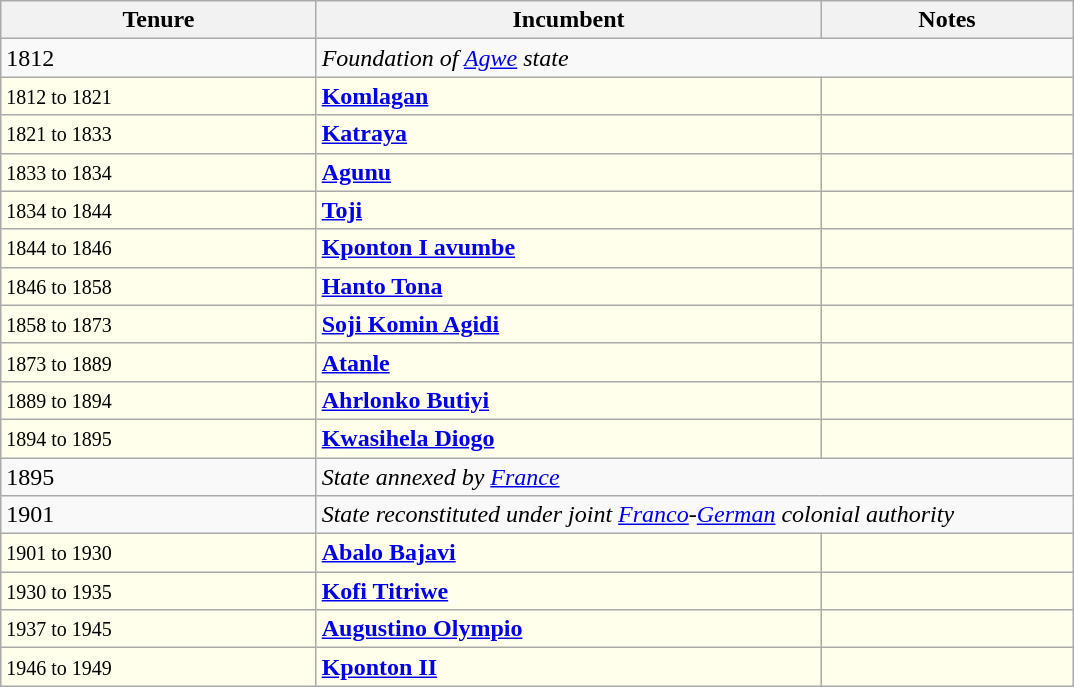<table class="wikitable">
<tr align=left>
<th width="25%">Tenure</th>
<th width="40%">Incumbent</th>
<th width="20%">Notes</th>
</tr>
<tr valign=top>
<td>1812</td>
<td colspan="2"><em>Foundation of <a href='#'>Agwe</a> state</em></td>
</tr>
<tr valign=top bgcolor="#ffffec">
<td><small>1812 to 1821</small></td>
<td><strong><a href='#'>Komlagan</a></strong></td>
<td> </td>
</tr>
<tr valign=top bgcolor="#ffffec">
<td><small>1821 to 1833</small></td>
<td><strong><a href='#'>Katraya</a></strong></td>
<td> </td>
</tr>
<tr valign=top bgcolor="#ffffec">
<td><small>1833 to 1834</small></td>
<td><strong><a href='#'>Agunu</a></strong></td>
<td> </td>
</tr>
<tr valign=top bgcolor="#ffffec">
<td><small>1834 to 1844</small></td>
<td><strong><a href='#'>Toji</a></strong></td>
<td> </td>
</tr>
<tr valign=top bgcolor="#ffffec">
<td><small>1844 to 1846</small></td>
<td><strong><a href='#'>Kponton I avumbe</a></strong></td>
<td> </td>
</tr>
<tr valign=top bgcolor="#ffffec">
<td><small>1846 to 1858</small></td>
<td><strong><a href='#'>Hanto Tona</a></strong></td>
<td> </td>
</tr>
<tr valign=top bgcolor="#ffffec">
<td><small>1858 to 1873</small></td>
<td><strong><a href='#'>Soji Komin Agidi</a></strong></td>
<td> </td>
</tr>
<tr valign=top bgcolor="#ffffec">
<td><small>1873 to 1889</small></td>
<td><strong><a href='#'>Atanle</a></strong></td>
<td> </td>
</tr>
<tr valign=top bgcolor="#ffffec">
<td><small>1889 to 1894</small></td>
<td><strong><a href='#'>Ahrlonko Butiyi</a></strong></td>
<td> </td>
</tr>
<tr valign=top bgcolor="#ffffec">
<td><small>1894 to 1895</small></td>
<td><strong><a href='#'>Kwasihela Diogo</a></strong></td>
<td> </td>
</tr>
<tr valign=top>
<td>1895</td>
<td colspan="2"><em>State annexed by <a href='#'>France</a></em></td>
</tr>
<tr valign=top>
<td>1901</td>
<td colspan="2"><em>State reconstituted under joint <a href='#'>Franco</a>-<a href='#'>German</a> colonial authority</em></td>
</tr>
<tr valign=top bgcolor="#ffffec">
<td><small>1901 to 1930</small></td>
<td><strong><a href='#'>Abalo Bajavi</a></strong></td>
<td> </td>
</tr>
<tr valign=top bgcolor="#ffffec">
<td><small>1930 to 1935</small></td>
<td><strong><a href='#'>Kofi Titriwe</a></strong></td>
<td> </td>
</tr>
<tr valign=top bgcolor="#ffffec">
<td><small>1937 to 1945</small></td>
<td><strong><a href='#'>Augustino Olympio</a></strong></td>
<td> </td>
</tr>
<tr valign=top bgcolor="#ffffec">
<td><small>1946 to 1949</small></td>
<td><strong><a href='#'>Kponton II</a></strong></td>
<td> </td>
</tr>
</table>
